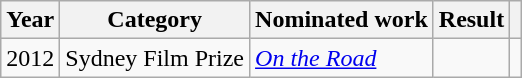<table class="wikitable sortable">
<tr>
<th>Year</th>
<th>Category</th>
<th>Nominated work</th>
<th>Result</th>
<th class="unsortable"></th>
</tr>
<tr>
<td>2012</td>
<td>Sydney Film Prize</td>
<td><em><a href='#'>On the Road</a></em></td>
<td></td>
<td></td>
</tr>
</table>
